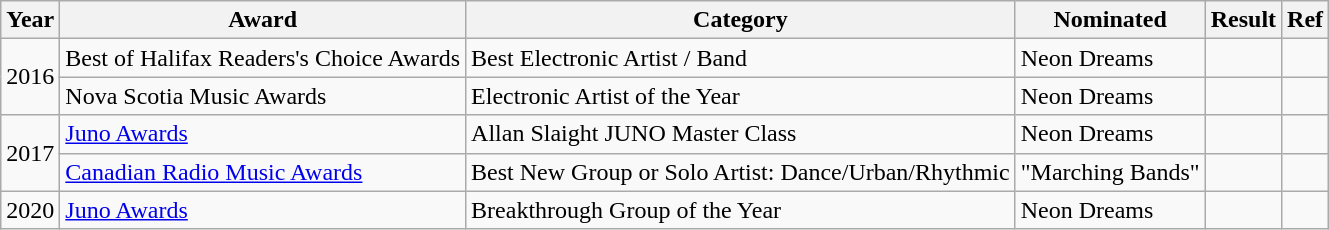<table class="wikitable">
<tr>
<th>Year</th>
<th>Award</th>
<th>Category</th>
<th>Nominated</th>
<th>Result</th>
<th>Ref</th>
</tr>
<tr>
<td rowspan=2>2016</td>
<td>Best of Halifax Readers's Choice Awards</td>
<td>Best Electronic Artist / Band</td>
<td>Neon Dreams</td>
<td></td>
<td></td>
</tr>
<tr>
<td>Nova Scotia Music Awards</td>
<td>Electronic Artist of the Year</td>
<td>Neon Dreams</td>
<td></td>
<td></td>
</tr>
<tr>
<td rowspan=2>2017</td>
<td><a href='#'>Juno Awards</a></td>
<td>Allan Slaight JUNO Master Class</td>
<td>Neon Dreams</td>
<td></td>
<td></td>
</tr>
<tr>
<td><a href='#'>Canadian Radio Music Awards</a></td>
<td>Best New Group or Solo Artist: Dance/Urban/Rhythmic</td>
<td>"Marching Bands"</td>
<td></td>
<td></td>
</tr>
<tr>
<td>2020</td>
<td><a href='#'>Juno Awards</a></td>
<td>Breakthrough Group of the Year</td>
<td>Neon Dreams</td>
<td></td>
<td></td>
</tr>
</table>
